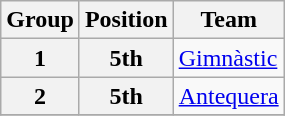<table class="wikitable">
<tr>
<th>Group</th>
<th>Position</th>
<th>Team</th>
</tr>
<tr>
<th>1</th>
<th>5th</th>
<td><a href='#'>Gimnàstic</a></td>
</tr>
<tr>
<th>2</th>
<th>5th</th>
<td><a href='#'>Antequera</a></td>
</tr>
<tr>
</tr>
</table>
